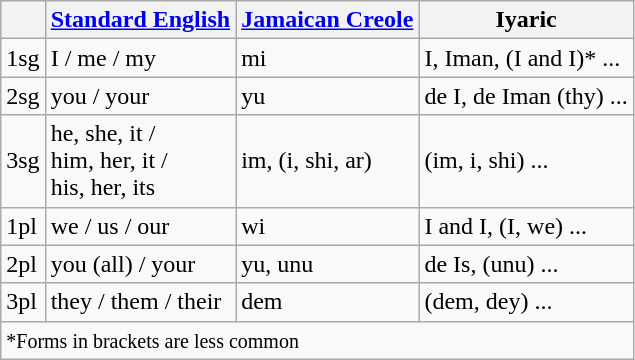<table class="wikitable">
<tr>
<th></th>
<th><a href='#'>Standard English</a></th>
<th><a href='#'>Jamaican Creole</a></th>
<th>Iyaric</th>
</tr>
<tr>
<td>1sg</td>
<td>I / me / my</td>
<td>mi</td>
<td>I, Iman, (I and I)* ...</td>
</tr>
<tr>
<td>2sg</td>
<td>you / your</td>
<td>yu</td>
<td>de I, de Iman (thy) ...</td>
</tr>
<tr>
<td>3sg</td>
<td>he, she, it /<br>him, her, it /<br>his, her, its</td>
<td>im, (i, shi, ar)</td>
<td>(im, i, shi) ...</td>
</tr>
<tr>
<td>1pl</td>
<td>we / us / our</td>
<td>wi</td>
<td>I and I, (I, we) ...</td>
</tr>
<tr>
<td>2pl</td>
<td>you (all) / your</td>
<td>yu, unu</td>
<td>de Is, (unu) ...</td>
</tr>
<tr>
<td>3pl</td>
<td>they / them / their</td>
<td>dem</td>
<td>(dem, dey) ...</td>
</tr>
<tr>
<td colspan="4"><small>*Forms in brackets are less common</small></td>
</tr>
</table>
